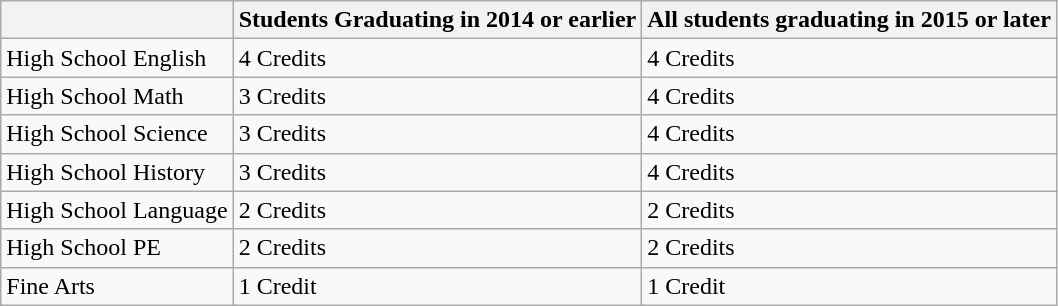<table class="wikitable">
<tr>
<th></th>
<th>Students Graduating in 2014 or earlier</th>
<th>All students graduating in 2015 or later</th>
</tr>
<tr>
<td>High School English</td>
<td>4 Credits</td>
<td>4 Credits</td>
</tr>
<tr>
<td>High School Math</td>
<td>3 Credits</td>
<td>4 Credits</td>
</tr>
<tr>
<td>High School Science</td>
<td>3 Credits</td>
<td>4 Credits</td>
</tr>
<tr>
<td>High School History</td>
<td>3 Credits</td>
<td>4 Credits</td>
</tr>
<tr>
<td>High School Language</td>
<td>2 Credits</td>
<td>2 Credits</td>
</tr>
<tr>
<td>High School PE</td>
<td>2 Credits</td>
<td>2 Credits</td>
</tr>
<tr>
<td>Fine Arts</td>
<td>1 Credit</td>
<td>1 Credit</td>
</tr>
</table>
